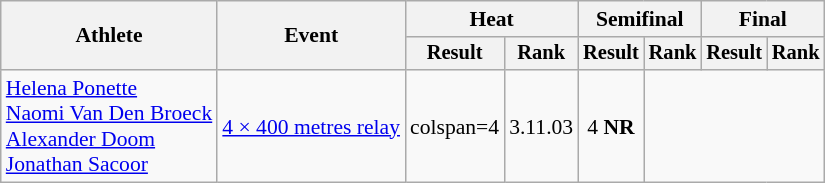<table class=wikitable style=font-size:90%>
<tr>
<th rowspan=2>Athlete</th>
<th rowspan=2>Event</th>
<th colspan=2>Heat</th>
<th colspan=2>Semifinal</th>
<th colspan=2>Final</th>
</tr>
<tr style=font-size:95%>
<th>Result</th>
<th>Rank</th>
<th>Result</th>
<th>Rank</th>
<th>Result</th>
<th>Rank</th>
</tr>
<tr align=center>
<td align=left><a href='#'>Helena Ponette</a><br><a href='#'>Naomi Van Den Broeck</a><br><a href='#'>Alexander Doom</a><br><a href='#'>Jonathan Sacoor</a></td>
<td align=left><a href='#'>4 × 400 metres relay</a></td>
<td>colspan=4</td>
<td>3.11.03</td>
<td>4 <strong>NR</strong></td>
</tr>
</table>
